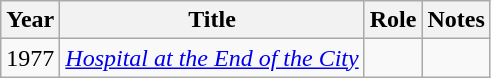<table class="wikitable sortable">
<tr>
<th>Year</th>
<th>Title</th>
<th>Role</th>
<th class="unsortable">Notes</th>
</tr>
<tr>
<td>1977</td>
<td><em><a href='#'>Hospital at the End of the City</a></em></td>
<td></td>
<td></td>
</tr>
</table>
